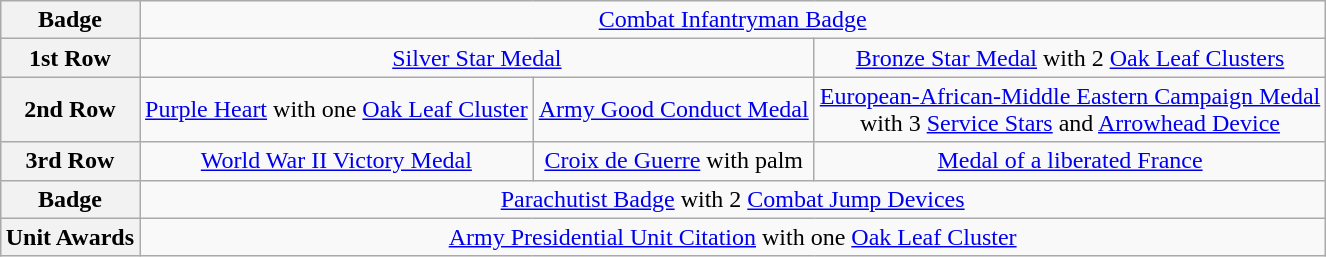<table class="wikitable" style="margin:1em auto; text-align:center;">
<tr>
<th>Badge</th>
<td align=center colspan="3"><a href='#'>Combat Infantryman Badge</a></td>
</tr>
<tr>
<th>1st Row</th>
<td align=center colspan="2"><a href='#'>Silver Star Medal</a></td>
<td align=center colspan="2"><a href='#'>Bronze Star Medal</a> with 2 <a href='#'>Oak Leaf Clusters</a></td>
</tr>
<tr>
<th>2nd Row</th>
<td><a href='#'>Purple Heart</a> with one <a href='#'>Oak Leaf Cluster</a></td>
<td><a href='#'>Army Good Conduct Medal</a></td>
<td><a href='#'>European-African-Middle Eastern Campaign Medal</a> <br> with 3 <a href='#'>Service Stars</a> and <a href='#'>Arrowhead Device</a></td>
</tr>
<tr>
<th>3rd Row</th>
<td><a href='#'>World War II Victory Medal</a></td>
<td><a href='#'>Croix de Guerre</a> with palm</td>
<td><a href='#'>Medal of a liberated France</a></td>
</tr>
<tr>
<th>Badge</th>
<td align=center colspan="3"><a href='#'>Parachutist Badge</a> with 2 <a href='#'>Combat Jump Devices</a></td>
</tr>
<tr>
<th>Unit Awards</th>
<td align=center colspan="3"><a href='#'>Army Presidential Unit Citation</a> with one <a href='#'>Oak Leaf Cluster</a></td>
</tr>
</table>
